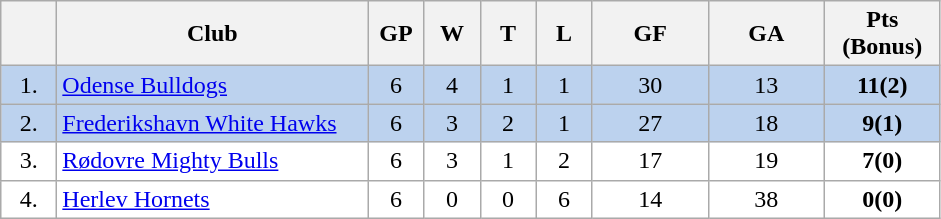<table class="wikitable">
<tr>
<th width="30"></th>
<th width="200">Club</th>
<th width="30">GP</th>
<th width="30">W</th>
<th width="30">T</th>
<th width="30">L</th>
<th width="70">GF</th>
<th width="70">GA</th>
<th width="70">Pts (Bonus)</th>
</tr>
<tr bgcolor="#BCD2EE" align="center">
<td>1.</td>
<td align="left"><a href='#'>Odense Bulldogs</a></td>
<td>6</td>
<td>4</td>
<td>1</td>
<td>1</td>
<td>30</td>
<td>13</td>
<td><strong>11(2)</strong></td>
</tr>
<tr bgcolor="#BCD2EE" align="center">
<td>2.</td>
<td align="left"><a href='#'>Frederikshavn White Hawks</a></td>
<td>6</td>
<td>3</td>
<td>2</td>
<td>1</td>
<td>27</td>
<td>18</td>
<td><strong>9(1)</strong></td>
</tr>
<tr bgcolor="#FFFFFF" align="center">
<td>3.</td>
<td align="left"><a href='#'>Rødovre Mighty Bulls</a></td>
<td>6</td>
<td>3</td>
<td>1</td>
<td>2</td>
<td>17</td>
<td>19</td>
<td><strong>7(0)</strong></td>
</tr>
<tr bgcolor="#FFFFFF" align="center">
<td>4.</td>
<td align="left"><a href='#'>Herlev Hornets</a></td>
<td>6</td>
<td>0</td>
<td>0</td>
<td>6</td>
<td>14</td>
<td>38</td>
<td><strong>0(0)</strong></td>
</tr>
</table>
